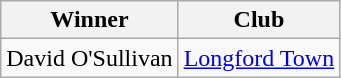<table class="wikitable">
<tr>
<th>Winner</th>
<th>Club</th>
</tr>
<tr>
<td>David O'Sullivan</td>
<td><a href='#'>Longford Town</a></td>
</tr>
</table>
